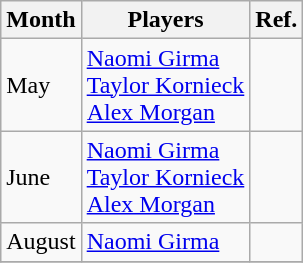<table class="wikitable">
<tr>
<th>Month</th>
<th>Players</th>
<th>Ref.</th>
</tr>
<tr>
<td>May</td>
<td> <a href='#'>Naomi Girma</a><br> <a href='#'>Taylor Kornieck</a><br> <a href='#'>Alex Morgan</a></td>
<td></td>
</tr>
<tr>
<td>June</td>
<td> <a href='#'>Naomi Girma</a><br> <a href='#'>Taylor Kornieck</a><br> <a href='#'>Alex Morgan</a></td>
<td></td>
</tr>
<tr>
<td>August</td>
<td> <a href='#'>Naomi Girma</a></td>
<td></td>
</tr>
<tr>
</tr>
</table>
